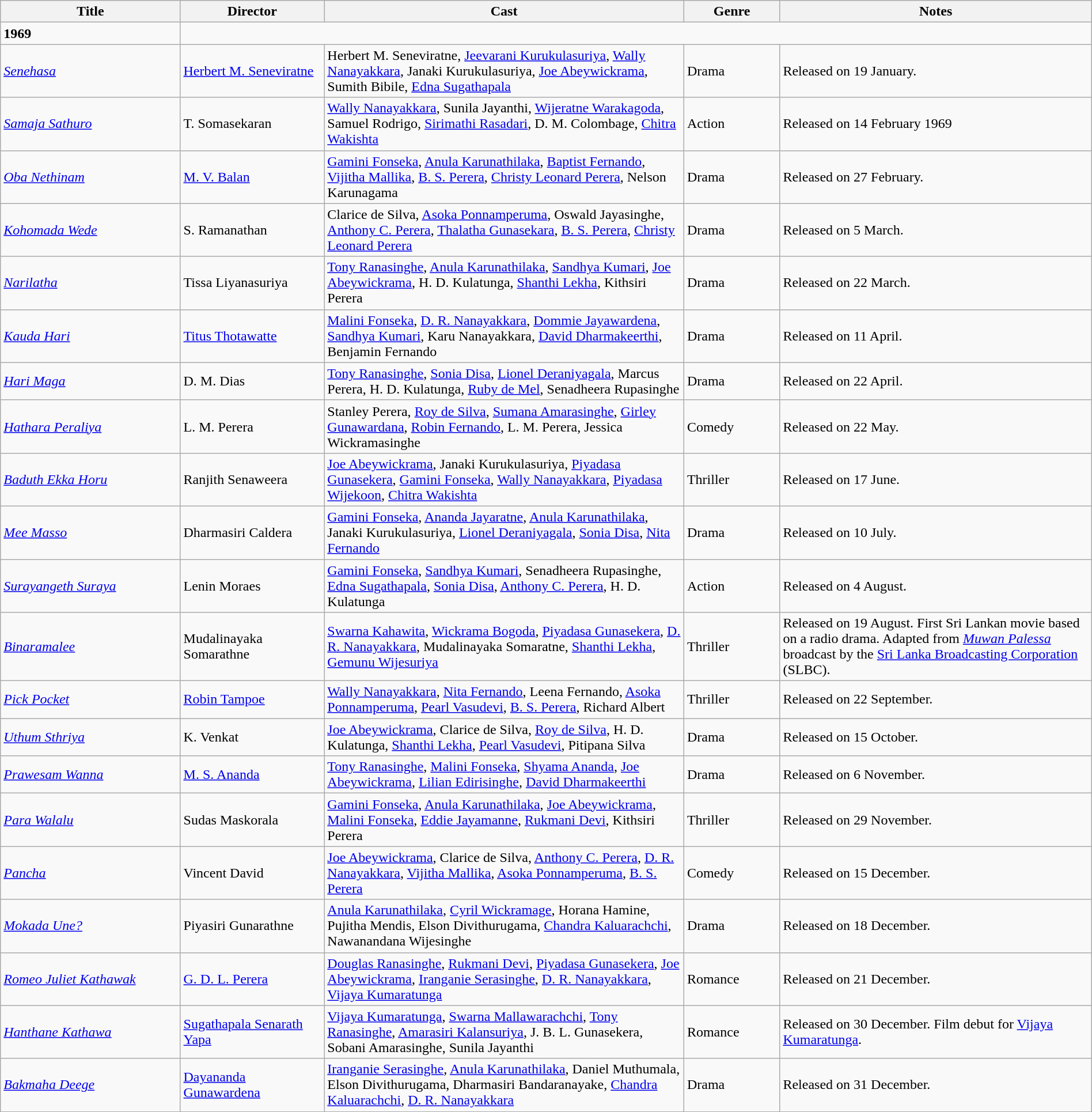<table class="wikitable" width="100%">
<tr>
<th width=15%>Title</th>
<th width=12%>Director</th>
<th width=30%>Cast</th>
<th width=8%>Genre</th>
<th width=26%>Notes</th>
</tr>
<tr>
<td><strong>1969</strong></td>
</tr>
<tr>
<td><em><a href='#'>Senehasa</a></em></td>
<td><a href='#'>Herbert M. Seneviratne</a></td>
<td>Herbert M. Seneviratne, <a href='#'>Jeevarani Kurukulasuriya</a>, <a href='#'>Wally Nanayakkara</a>, Janaki Kurukulasuriya, <a href='#'>Joe Abeywickrama</a>, Sumith Bibile, <a href='#'>Edna Sugathapala</a></td>
<td>Drama</td>
<td>Released on 19 January.</td>
</tr>
<tr>
<td><em><a href='#'>Samaja Sathuro</a></em></td>
<td>T. Somasekaran</td>
<td><a href='#'>Wally Nanayakkara</a>, Sunila Jayanthi, <a href='#'>Wijeratne Warakagoda</a>, Samuel Rodrigo, <a href='#'>Sirimathi Rasadari</a>, D. M. Colombage, <a href='#'>Chitra Wakishta</a></td>
<td>Action</td>
<td>Released on 14 February 1969</td>
</tr>
<tr>
<td><em><a href='#'>Oba Nethinam</a></em></td>
<td><a href='#'>M. V. Balan</a></td>
<td><a href='#'>Gamini Fonseka</a>, <a href='#'>Anula Karunathilaka</a>, <a href='#'>Baptist Fernando</a>, <a href='#'>Vijitha Mallika</a>, <a href='#'>B. S. Perera</a>, <a href='#'>Christy Leonard Perera</a>, Nelson Karunagama</td>
<td>Drama</td>
<td>Released on 27 February.</td>
</tr>
<tr>
<td><em><a href='#'>Kohomada Wede</a></em></td>
<td>S. Ramanathan</td>
<td>Clarice de Silva, <a href='#'>Asoka Ponnamperuma</a>, Oswald Jayasinghe, <a href='#'>Anthony C. Perera</a>, <a href='#'>Thalatha Gunasekara</a>, <a href='#'>B. S. Perera</a>, <a href='#'>Christy Leonard Perera</a></td>
<td>Drama</td>
<td>Released on 5 March.</td>
</tr>
<tr>
<td><em><a href='#'>Narilatha</a></em></td>
<td>Tissa Liyanasuriya</td>
<td><a href='#'>Tony Ranasinghe</a>, <a href='#'>Anula Karunathilaka</a>, <a href='#'>Sandhya Kumari</a>, <a href='#'>Joe Abeywickrama</a>, H. D. Kulatunga, <a href='#'>Shanthi Lekha</a>, Kithsiri Perera</td>
<td>Drama</td>
<td>Released on 22 March.</td>
</tr>
<tr>
<td><em><a href='#'>Kauda Hari</a></em></td>
<td><a href='#'>Titus Thotawatte</a></td>
<td><a href='#'>Malini Fonseka</a>, <a href='#'>D. R. Nanayakkara</a>, <a href='#'>Dommie Jayawardena</a>, <a href='#'>Sandhya Kumari</a>, Karu Nanayakkara, <a href='#'>David Dharmakeerthi</a>, Benjamin Fernando</td>
<td>Drama</td>
<td>Released on 11 April.</td>
</tr>
<tr>
<td><em><a href='#'>Hari Maga</a></em></td>
<td>D. M. Dias</td>
<td><a href='#'>Tony Ranasinghe</a>, <a href='#'>Sonia Disa</a>, <a href='#'>Lionel Deraniyagala</a>, Marcus Perera, H. D. Kulatunga, <a href='#'>Ruby de Mel</a>, Senadheera Rupasinghe</td>
<td>Drama</td>
<td>Released on 22 April.</td>
</tr>
<tr>
<td><em><a href='#'>Hathara Peraliya</a></em></td>
<td>L. M. Perera</td>
<td>Stanley Perera, <a href='#'>Roy de Silva</a>, <a href='#'>Sumana Amarasinghe</a>, <a href='#'>Girley Gunawardana</a>, <a href='#'>Robin Fernando</a>, L. M. Perera, Jessica Wickramasinghe</td>
<td>Comedy</td>
<td>Released on 22 May.</td>
</tr>
<tr>
<td><em><a href='#'>Baduth Ekka Horu</a></em></td>
<td>Ranjith Senaweera</td>
<td><a href='#'>Joe Abeywickrama</a>, Janaki Kurukulasuriya, <a href='#'>Piyadasa Gunasekera</a>, <a href='#'>Gamini Fonseka</a>, <a href='#'>Wally Nanayakkara</a>, <a href='#'>Piyadasa Wijekoon</a>, <a href='#'>Chitra Wakishta</a></td>
<td>Thriller</td>
<td>Released on 17 June.</td>
</tr>
<tr>
<td><em><a href='#'>Mee Masso</a></em></td>
<td>Dharmasiri Caldera</td>
<td><a href='#'>Gamini Fonseka</a>, <a href='#'>Ananda Jayaratne</a>, <a href='#'>Anula Karunathilaka</a>, Janaki Kurukulasuriya, <a href='#'>Lionel Deraniyagala</a>, <a href='#'>Sonia Disa</a>, <a href='#'>Nita Fernando</a></td>
<td>Drama</td>
<td>Released on 10 July.</td>
</tr>
<tr>
<td><em><a href='#'>Surayangeth Suraya</a></em></td>
<td>Lenin Moraes</td>
<td><a href='#'>Gamini Fonseka</a>, <a href='#'>Sandhya Kumari</a>, Senadheera Rupasinghe, <a href='#'>Edna Sugathapala</a>, <a href='#'>Sonia Disa</a>, <a href='#'>Anthony C. Perera</a>, H. D. Kulatunga</td>
<td>Action</td>
<td>Released on 4 August.</td>
</tr>
<tr>
<td><em><a href='#'>Binaramalee</a></em></td>
<td>Mudalinayaka Somarathne</td>
<td><a href='#'>Swarna Kahawita</a>, <a href='#'>Wickrama Bogoda</a>, <a href='#'>Piyadasa Gunasekera</a>, <a href='#'>D. R. Nanayakkara</a>, Mudalinayaka Somaratne, <a href='#'>Shanthi Lekha</a>, <a href='#'>Gemunu Wijesuriya</a></td>
<td>Thriller</td>
<td>Released on 19 August. First Sri Lankan movie based on a radio drama. Adapted from <em><a href='#'>Muwan Palessa</a></em> broadcast by the <a href='#'>Sri Lanka Broadcasting Corporation</a> (SLBC).</td>
</tr>
<tr>
<td><em><a href='#'>Pick Pocket</a></em></td>
<td><a href='#'>Robin Tampoe</a></td>
<td><a href='#'>Wally Nanayakkara</a>, <a href='#'>Nita Fernando</a>, Leena Fernando, <a href='#'>Asoka Ponnamperuma</a>, <a href='#'>Pearl Vasudevi</a>, <a href='#'>B. S. Perera</a>, Richard Albert</td>
<td>Thriller</td>
<td>Released on 22 September.</td>
</tr>
<tr>
<td><em><a href='#'>Uthum Sthriya</a></em></td>
<td>K. Venkat</td>
<td><a href='#'>Joe Abeywickrama</a>, Clarice de Silva, <a href='#'>Roy de Silva</a>, H. D. Kulatunga, <a href='#'>Shanthi Lekha</a>, <a href='#'>Pearl Vasudevi</a>, Pitipana Silva</td>
<td>Drama</td>
<td>Released on 15 October.</td>
</tr>
<tr>
<td><em><a href='#'>Prawesam Wanna</a></em></td>
<td><a href='#'>M. S. Ananda</a></td>
<td><a href='#'>Tony Ranasinghe</a>, <a href='#'>Malini Fonseka</a>, <a href='#'>Shyama Ananda</a>, <a href='#'>Joe Abeywickrama</a>, <a href='#'>Lilian Edirisinghe</a>, <a href='#'>David Dharmakeerthi</a></td>
<td>Drama</td>
<td>Released on 6 November.</td>
</tr>
<tr>
<td><em><a href='#'>Para Walalu</a></em></td>
<td>Sudas Maskorala</td>
<td><a href='#'>Gamini Fonseka</a>, <a href='#'>Anula Karunathilaka</a>, <a href='#'>Joe Abeywickrama</a>, <a href='#'>Malini Fonseka</a>, <a href='#'>Eddie Jayamanne</a>, <a href='#'>Rukmani Devi</a>, Kithsiri Perera</td>
<td>Thriller</td>
<td>Released on 29 November.</td>
</tr>
<tr>
<td><em><a href='#'>Pancha</a></em></td>
<td>Vincent David</td>
<td><a href='#'>Joe Abeywickrama</a>, Clarice de Silva, <a href='#'>Anthony C. Perera</a>, <a href='#'>D. R. Nanayakkara</a>, <a href='#'>Vijitha Mallika</a>, <a href='#'>Asoka Ponnamperuma</a>, <a href='#'>B. S. Perera</a></td>
<td>Comedy</td>
<td>Released on 15 December.</td>
</tr>
<tr>
<td><em><a href='#'>Mokada Une?</a></em></td>
<td>Piyasiri Gunarathne</td>
<td><a href='#'>Anula Karunathilaka</a>, <a href='#'>Cyril Wickramage</a>, Horana Hamine, Pujitha Mendis, Elson Divithurugama, <a href='#'>Chandra Kaluarachchi</a>, Nawanandana Wijesinghe</td>
<td>Drama</td>
<td>Released on 18 December.</td>
</tr>
<tr>
<td><em><a href='#'>Romeo Juliet Kathawak</a></em></td>
<td><a href='#'>G. D. L. Perera</a></td>
<td><a href='#'>Douglas Ranasinghe</a>, <a href='#'>Rukmani Devi</a>, <a href='#'>Piyadasa Gunasekera</a>, <a href='#'>Joe Abeywickrama</a>, <a href='#'>Iranganie Serasinghe</a>, <a href='#'>D. R. Nanayakkara</a>, <a href='#'>Vijaya Kumaratunga</a></td>
<td>Romance</td>
<td>Released on 21 December.</td>
</tr>
<tr>
<td><em><a href='#'>Hanthane Kathawa</a></em></td>
<td><a href='#'>Sugathapala Senarath Yapa</a></td>
<td><a href='#'>Vijaya Kumaratunga</a>, <a href='#'>Swarna Mallawarachchi</a>, <a href='#'>Tony Ranasinghe</a>, <a href='#'>Amarasiri Kalansuriya</a>, J. B. L. Gunasekera, Sobani Amarasinghe, Sunila Jayanthi</td>
<td>Romance</td>
<td>Released on 30 December. Film debut for <a href='#'>Vijaya Kumaratunga</a>.</td>
</tr>
<tr>
<td><em><a href='#'>Bakmaha Deege</a></em></td>
<td><a href='#'>Dayananda Gunawardena</a></td>
<td><a href='#'>Iranganie Serasinghe</a>, <a href='#'>Anula Karunathilaka</a>, Daniel Muthumala, Elson Divithurugama, Dharmasiri Bandaranayake, <a href='#'>Chandra Kaluarachchi</a>, <a href='#'>D. R. Nanayakkara</a></td>
<td>Drama</td>
<td>Released on 31 December.</td>
</tr>
</table>
